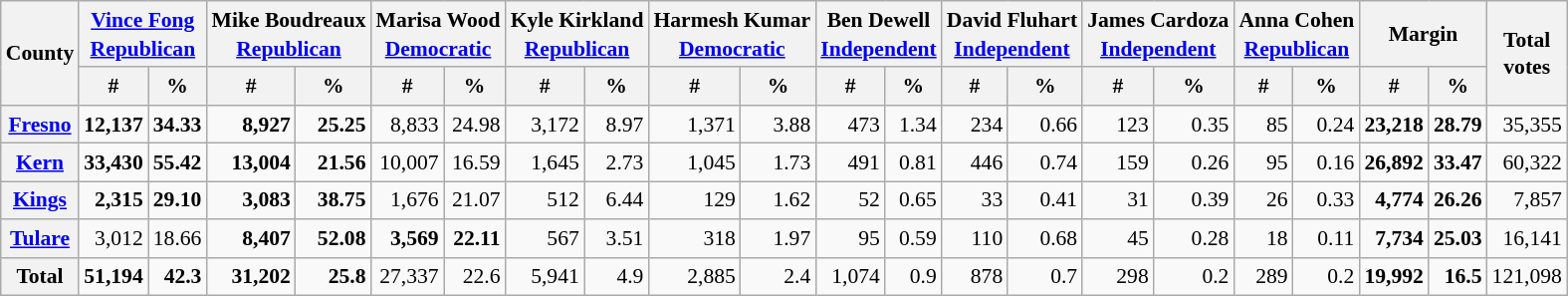<table class="wikitable sortable" style="text-align:right;font-size:90%;line-height:1.3">
<tr>
<th rowspan="2">County</th>
<th colspan="2"><a href='#'>Vince Fong</a><br><a href='#'>Republican</a></th>
<th colspan="2">Mike Boudreaux<br><a href='#'>Republican</a></th>
<th colspan="2">Marisa Wood<br><a href='#'>Democratic</a></th>
<th colspan="2">Kyle Kirkland<br><a href='#'>Republican</a></th>
<th colspan="2">Harmesh Kumar<br><a href='#'>Democratic</a></th>
<th colspan="2">Ben Dewell<br><a href='#'>Independent</a></th>
<th colspan="2">David Fluhart<br><a href='#'>Independent</a></th>
<th colspan="2">James Cardoza<br><a href='#'>Independent</a></th>
<th colspan="2">Anna Cohen<br><a href='#'>Republican</a></th>
<th colspan="2">Margin</th>
<th rowspan="2">Total<br>votes</th>
</tr>
<tr>
<th data-sort-type="number" style="text-align:center;">#</th>
<th data-sort-type="number" style="text-align:center;">%</th>
<th data-sort-type="number" style="text-align:center;">#</th>
<th data-sort-type="number" style="text-align:center;">%</th>
<th data-sort-type="number" style="text-align:center;">#</th>
<th data-sort-type="number" style="text-align:center;">%</th>
<th data-sort-type="number" style="text-align:center;">#</th>
<th data-sort-type="number" style="text-align:center;">%</th>
<th data-sort-type="number" style="text-align:center;">#</th>
<th data-sort-type="number" style="text-align:center;">%</th>
<th data-sort-type="number" style="text-align:center;">#</th>
<th data-sort-type="number" style="text-align:center;">%</th>
<th data-sort-type="number" style="text-align:center;">#</th>
<th data-sort-type="number" style="text-align:center;">%</th>
<th data-sort-type="number" style="text-align:center;">#</th>
<th data-sort-type="number" style="text-align:center;">%</th>
<th data-sort-type="number" style="text-align:center;">#</th>
<th data-sort-type="number" style="text-align:center;">%</th>
<th data-sort-type="number" style="text-align:center;">#</th>
<th data-sort-type="number" style="text-align:center;">%</th>
</tr>
<tr>
<th><a href='#'>Fresno</a></th>
<td><strong>12,137</strong></td>
<td><strong>34.33</strong></td>
<td><strong>8,927</strong></td>
<td><strong>25.25</strong></td>
<td>8,833</td>
<td>24.98</td>
<td>3,172</td>
<td>8.97</td>
<td>1,371</td>
<td>3.88</td>
<td>473</td>
<td>1.34</td>
<td>234</td>
<td>0.66</td>
<td>123</td>
<td>0.35</td>
<td>85</td>
<td>0.24</td>
<td><strong>23,218</strong></td>
<td><strong>28.79</strong></td>
<td>35,355</td>
</tr>
<tr>
<th><a href='#'>Kern</a></th>
<td><strong>33,430</strong></td>
<td><strong>55.42</strong></td>
<td><strong>13,004</strong></td>
<td><strong>21.56</strong></td>
<td>10,007</td>
<td>16.59</td>
<td>1,645</td>
<td>2.73</td>
<td>1,045</td>
<td>1.73</td>
<td>491</td>
<td>0.81</td>
<td>446</td>
<td>0.74</td>
<td>159</td>
<td>0.26</td>
<td>95</td>
<td>0.16</td>
<td><strong>26,892</strong></td>
<td><strong>33.47</strong></td>
<td>60,322</td>
</tr>
<tr>
<th><a href='#'>Kings</a></th>
<td><strong>2,315</strong></td>
<td><strong>29.10</strong></td>
<td><strong>3,083</strong></td>
<td><strong>38.75</strong></td>
<td>1,676</td>
<td>21.07</td>
<td>512</td>
<td>6.44</td>
<td>129</td>
<td>1.62</td>
<td>52</td>
<td>0.65</td>
<td>33</td>
<td>0.41</td>
<td>31</td>
<td>0.39</td>
<td>26</td>
<td>0.33</td>
<td><strong>4,774</strong></td>
<td><strong>26.26</strong></td>
<td>7,857</td>
</tr>
<tr>
<th><a href='#'>Tulare</a></th>
<td>3,012</td>
<td>18.66</td>
<td><strong>8,407</strong></td>
<td><strong>52.08</strong></td>
<td><strong>3,569</strong></td>
<td><strong>22.11</strong></td>
<td>567</td>
<td>3.51</td>
<td>318</td>
<td>1.97</td>
<td>95</td>
<td>0.59</td>
<td>110</td>
<td>0.68</td>
<td>45</td>
<td>0.28</td>
<td>18</td>
<td>0.11</td>
<td><strong>7,734</strong></td>
<td><strong>25.03</strong></td>
<td>16,141</td>
</tr>
<tr class="sortbottom">
<th>Total</th>
<td><strong>51,194</strong></td>
<td><strong>42.3</strong></td>
<td><strong>31,202</strong></td>
<td><strong>25.8</strong></td>
<td>27,337</td>
<td>22.6</td>
<td>5,941</td>
<td>4.9</td>
<td>2,885</td>
<td>2.4</td>
<td>1,074</td>
<td>0.9</td>
<td>878</td>
<td>0.7</td>
<td>298</td>
<td>0.2</td>
<td>289</td>
<td>0.2</td>
<td><strong>19,992</strong></td>
<td><strong>16.5</strong></td>
<td>121,098</td>
</tr>
</table>
